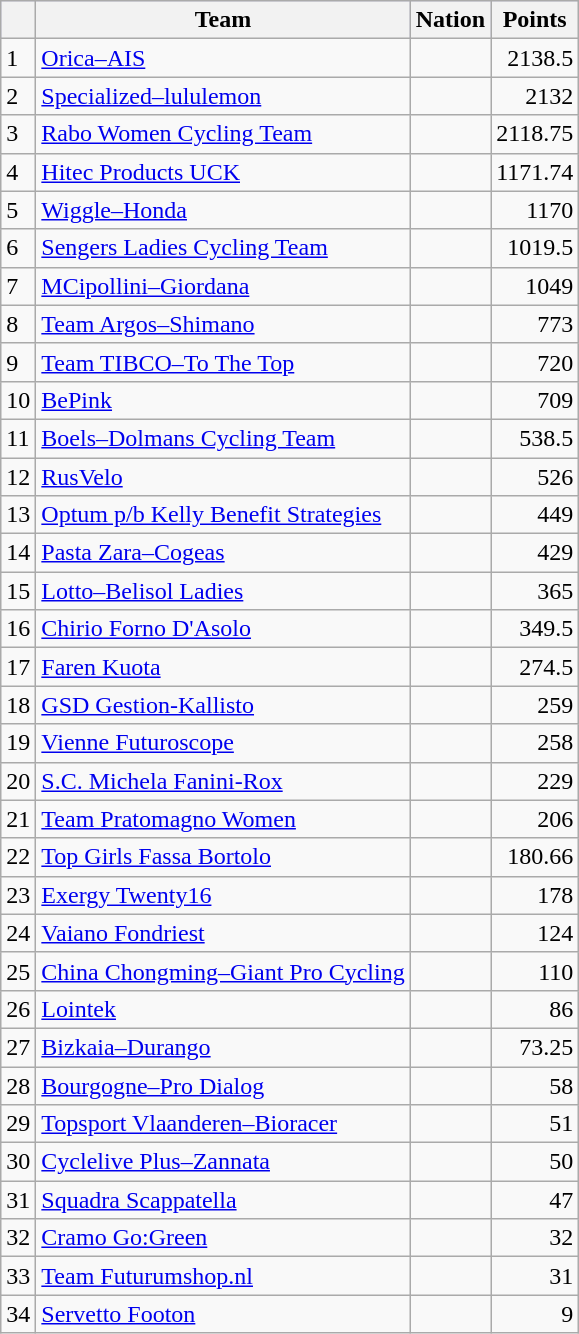<table class="wikitable sortable">
<tr style=background:#ccccff;>
<th></th>
<th>Team</th>
<th>Nation</th>
<th>Points</th>
</tr>
<tr>
<td>1</td>
<td><a href='#'>Orica–AIS</a></td>
<td></td>
<td align=right>2138.5</td>
</tr>
<tr>
<td>2</td>
<td><a href='#'>Specialized–lululemon</a></td>
<td></td>
<td align=right>2132</td>
</tr>
<tr>
<td>3</td>
<td><a href='#'>Rabo Women Cycling Team</a></td>
<td></td>
<td align=right>2118.75</td>
</tr>
<tr>
<td>4</td>
<td><a href='#'>Hitec Products UCK</a></td>
<td></td>
<td align=right>1171.74</td>
</tr>
<tr>
<td>5</td>
<td><a href='#'>Wiggle–Honda</a></td>
<td></td>
<td align=right>1170</td>
</tr>
<tr>
<td>6</td>
<td><a href='#'>Sengers Ladies Cycling Team</a></td>
<td></td>
<td align=right>1019.5</td>
</tr>
<tr>
<td>7</td>
<td><a href='#'>MCipollini–Giordana</a></td>
<td></td>
<td align=right>1049</td>
</tr>
<tr>
<td>8</td>
<td><a href='#'>Team Argos–Shimano</a></td>
<td></td>
<td align=right>773</td>
</tr>
<tr>
<td>9</td>
<td><a href='#'>Team TIBCO–To The Top</a></td>
<td></td>
<td align=right>720</td>
</tr>
<tr>
<td>10</td>
<td><a href='#'>BePink</a></td>
<td></td>
<td align=right>709</td>
</tr>
<tr>
<td>11</td>
<td><a href='#'>Boels–Dolmans Cycling Team</a></td>
<td></td>
<td align=right>538.5</td>
</tr>
<tr>
<td>12</td>
<td><a href='#'>RusVelo</a></td>
<td></td>
<td align=right>526</td>
</tr>
<tr>
<td>13</td>
<td><a href='#'>Optum p/b Kelly Benefit Strategies</a></td>
<td></td>
<td align="right">449</td>
</tr>
<tr>
<td>14</td>
<td><a href='#'>Pasta Zara–Cogeas</a></td>
<td></td>
<td align="right">429</td>
</tr>
<tr>
<td>15</td>
<td><a href='#'>Lotto–Belisol Ladies</a></td>
<td></td>
<td align="right">365</td>
</tr>
<tr>
<td>16</td>
<td><a href='#'>Chirio Forno D'Asolo</a></td>
<td></td>
<td align=right>349.5</td>
</tr>
<tr>
<td>17</td>
<td><a href='#'>Faren Kuota</a></td>
<td></td>
<td align=right>274.5</td>
</tr>
<tr>
<td>18</td>
<td><a href='#'>GSD Gestion-Kallisto</a></td>
<td></td>
<td align=right>259</td>
</tr>
<tr>
<td>19</td>
<td><a href='#'>Vienne Futuroscope</a></td>
<td></td>
<td align=right>258</td>
</tr>
<tr>
<td>20</td>
<td><a href='#'>S.C. Michela Fanini-Rox</a></td>
<td></td>
<td align=right>229</td>
</tr>
<tr>
<td>21</td>
<td><a href='#'>Team Pratomagno Women</a></td>
<td></td>
<td align=right>206</td>
</tr>
<tr>
<td>22</td>
<td><a href='#'>Top Girls Fassa Bortolo</a></td>
<td></td>
<td align=right>180.66</td>
</tr>
<tr>
<td>23</td>
<td><a href='#'>Exergy Twenty16</a></td>
<td></td>
<td align=right>178</td>
</tr>
<tr>
<td>24</td>
<td><a href='#'>Vaiano Fondriest</a></td>
<td></td>
<td align=right>124</td>
</tr>
<tr>
<td>25</td>
<td><a href='#'>China Chongming–Giant Pro Cycling</a></td>
<td></td>
<td align=right>110</td>
</tr>
<tr>
<td>26</td>
<td><a href='#'>Lointek</a></td>
<td></td>
<td align=right>86</td>
</tr>
<tr>
<td>27</td>
<td><a href='#'>Bizkaia–Durango</a></td>
<td></td>
<td align=right>73.25</td>
</tr>
<tr>
<td>28</td>
<td><a href='#'>Bourgogne–Pro Dialog</a></td>
<td></td>
<td align=right>58</td>
</tr>
<tr>
<td>29</td>
<td><a href='#'>Topsport Vlaanderen–Bioracer</a></td>
<td></td>
<td align=right>51</td>
</tr>
<tr>
<td>30</td>
<td><a href='#'>Cyclelive Plus–Zannata</a></td>
<td></td>
<td align=right>50</td>
</tr>
<tr>
<td>31</td>
<td><a href='#'>Squadra Scappatella</a></td>
<td></td>
<td align=right>47</td>
</tr>
<tr>
<td>32</td>
<td><a href='#'>Cramo Go:Green</a></td>
<td></td>
<td align=right>32</td>
</tr>
<tr>
<td>33</td>
<td><a href='#'>Team Futurumshop.nl</a></td>
<td></td>
<td align=right>31</td>
</tr>
<tr>
<td>34</td>
<td><a href='#'>Servetto Footon</a></td>
<td></td>
<td align=right>9</td>
</tr>
</table>
